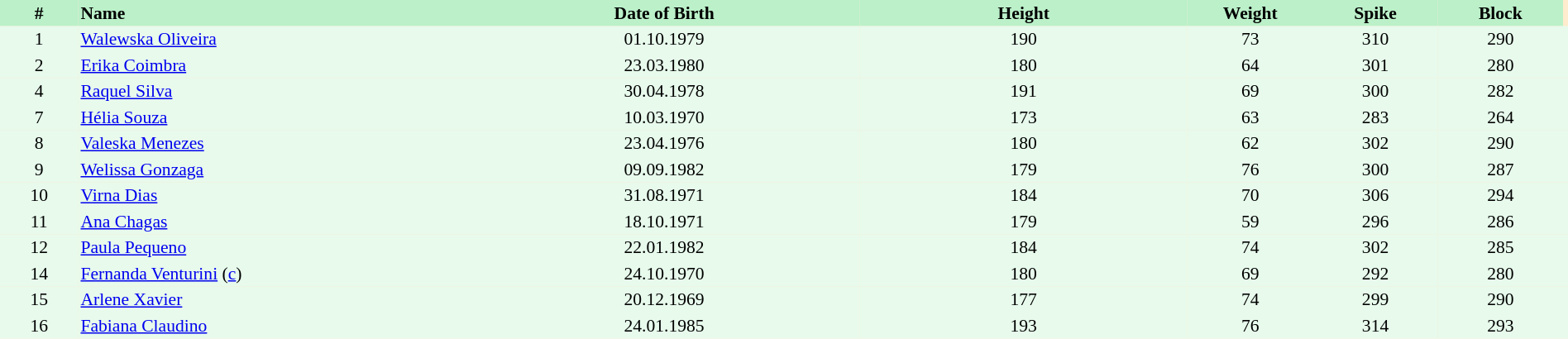<table border=0 cellpadding=2 cellspacing=0  |- bgcolor=#FFECCE style="text-align:center; font-size:90%;" width=100%>
<tr bgcolor=#BBF0C9>
<th width=5%>#</th>
<th width=25% align=left>Name</th>
<th width=25%>Date of Birth</th>
<th width=21%>Height</th>
<th width=8%>Weight</th>
<th width=8%>Spike</th>
<th width=8%>Block</th>
</tr>
<tr bgcolor=#E7FAEC>
<td>1</td>
<td align=left><a href='#'>Walewska Oliveira</a></td>
<td>01.10.1979</td>
<td>190</td>
<td>73</td>
<td>310</td>
<td>290</td>
<td></td>
</tr>
<tr bgcolor=#E7FAEC>
<td>2</td>
<td align=left><a href='#'>Erika Coimbra</a></td>
<td>23.03.1980</td>
<td>180</td>
<td>64</td>
<td>301</td>
<td>280</td>
<td></td>
</tr>
<tr bgcolor=#E7FAEC>
<td>4</td>
<td align=left><a href='#'>Raquel Silva</a></td>
<td>30.04.1978</td>
<td>191</td>
<td>69</td>
<td>300</td>
<td>282</td>
<td></td>
</tr>
<tr bgcolor=#E7FAEC>
<td>7</td>
<td align=left><a href='#'>Hélia Souza</a></td>
<td>10.03.1970</td>
<td>173</td>
<td>63</td>
<td>283</td>
<td>264</td>
<td></td>
</tr>
<tr bgcolor=#E7FAEC>
<td>8</td>
<td align=left><a href='#'>Valeska Menezes</a></td>
<td>23.04.1976</td>
<td>180</td>
<td>62</td>
<td>302</td>
<td>290</td>
<td></td>
</tr>
<tr bgcolor=#E7FAEC>
<td>9</td>
<td align=left><a href='#'>Welissa Gonzaga</a></td>
<td>09.09.1982</td>
<td>179</td>
<td>76</td>
<td>300</td>
<td>287</td>
<td></td>
</tr>
<tr bgcolor=#E7FAEC>
<td>10</td>
<td align=left><a href='#'>Virna Dias</a></td>
<td>31.08.1971</td>
<td>184</td>
<td>70</td>
<td>306</td>
<td>294</td>
<td></td>
</tr>
<tr bgcolor=#E7FAEC>
<td>11</td>
<td align=left><a href='#'>Ana Chagas</a></td>
<td>18.10.1971</td>
<td>179</td>
<td>59</td>
<td>296</td>
<td>286</td>
<td></td>
</tr>
<tr bgcolor=#E7FAEC>
<td>12</td>
<td align=left><a href='#'>Paula Pequeno</a></td>
<td>22.01.1982</td>
<td>184</td>
<td>74</td>
<td>302</td>
<td>285</td>
<td></td>
</tr>
<tr bgcolor=#E7FAEC>
<td>14</td>
<td align=left><a href='#'>Fernanda Venturini</a> (<a href='#'>c</a>)</td>
<td>24.10.1970</td>
<td>180</td>
<td>69</td>
<td>292</td>
<td>280</td>
<td></td>
</tr>
<tr bgcolor=#E7FAEC>
<td>15</td>
<td align=left><a href='#'>Arlene Xavier</a></td>
<td>20.12.1969</td>
<td>177</td>
<td>74</td>
<td>299</td>
<td>290</td>
<td></td>
</tr>
<tr bgcolor=#E7FAEC>
<td>16</td>
<td align=left><a href='#'>Fabiana Claudino</a></td>
<td>24.01.1985</td>
<td>193</td>
<td>76</td>
<td>314</td>
<td>293</td>
<td></td>
</tr>
</table>
